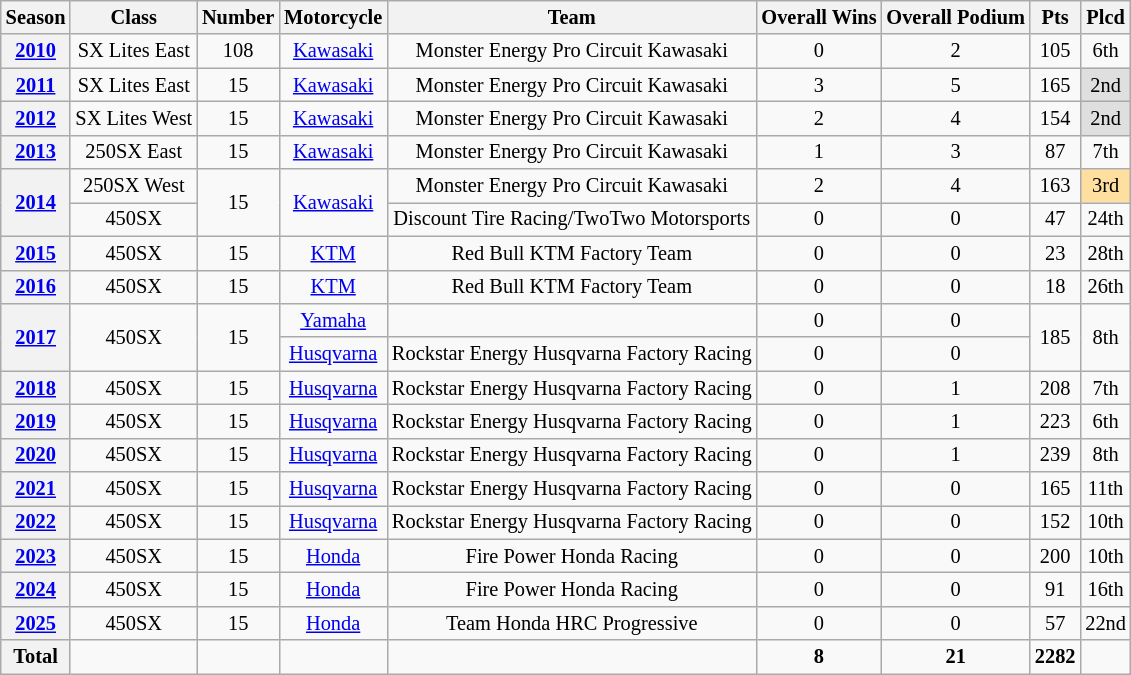<table class="wikitable" style="font-size: 85%; text-align:center">
<tr>
<th>Season</th>
<th>Class</th>
<th>Number</th>
<th>Motorcycle</th>
<th>Team</th>
<th>Overall Wins</th>
<th>Overall Podium</th>
<th>Pts</th>
<th>Plcd</th>
</tr>
<tr>
<th><a href='#'>2010</a></th>
<td>SX Lites East</td>
<td>108</td>
<td><a href='#'>Kawasaki</a></td>
<td>Monster Energy Pro Circuit Kawasaki</td>
<td>0</td>
<td>2</td>
<td>105</td>
<td>6th</td>
</tr>
<tr>
<th><a href='#'>2011</a></th>
<td>SX Lites East</td>
<td>15</td>
<td><a href='#'>Kawasaki</a></td>
<td>Monster Energy Pro Circuit Kawasaki</td>
<td>3</td>
<td>5</td>
<td>165</td>
<td style="background:#dfdfdf;">2nd</td>
</tr>
<tr>
<th><a href='#'>2012</a></th>
<td>SX Lites West</td>
<td>15</td>
<td><a href='#'>Kawasaki</a></td>
<td>Monster Energy Pro Circuit Kawasaki</td>
<td>2</td>
<td>4</td>
<td>154</td>
<td style="background:#dfdfdf;">2nd</td>
</tr>
<tr>
<th><a href='#'>2013</a></th>
<td>250SX East</td>
<td>15</td>
<td><a href='#'>Kawasaki</a></td>
<td>Monster Energy Pro Circuit Kawasaki</td>
<td>1</td>
<td>3</td>
<td>87</td>
<td>7th</td>
</tr>
<tr>
<th rowspan=2><a href='#'>2014</a></th>
<td>250SX West</td>
<td rowspan=2>15</td>
<td rowspan=2><a href='#'>Kawasaki</a></td>
<td>Monster Energy Pro Circuit Kawasaki</td>
<td>2</td>
<td>4</td>
<td>163</td>
<td style="background:#ffdf9f;">3rd</td>
</tr>
<tr>
<td>450SX</td>
<td>Discount Tire Racing/TwoTwo Motorsports</td>
<td>0</td>
<td>0</td>
<td>47</td>
<td>24th</td>
</tr>
<tr>
<th><a href='#'>2015</a></th>
<td>450SX</td>
<td>15</td>
<td><a href='#'>KTM</a></td>
<td>Red Bull KTM Factory Team</td>
<td>0</td>
<td>0</td>
<td>23</td>
<td>28th</td>
</tr>
<tr>
<th><a href='#'>2016</a></th>
<td>450SX</td>
<td>15</td>
<td><a href='#'>KTM</a></td>
<td>Red Bull KTM Factory Team</td>
<td>0</td>
<td>0</td>
<td>18</td>
<td>26th</td>
</tr>
<tr>
<th rowspan=2><a href='#'>2017</a></th>
<td rowspan=2>450SX</td>
<td rowspan=2>15</td>
<td><a href='#'>Yamaha</a></td>
<td></td>
<td>0</td>
<td>0</td>
<td rowspan=2>185</td>
<td rowspan=2>8th</td>
</tr>
<tr>
<td><a href='#'>Husqvarna</a></td>
<td>Rockstar Energy Husqvarna Factory Racing</td>
<td>0</td>
<td>0</td>
</tr>
<tr>
<th><a href='#'>2018</a></th>
<td>450SX</td>
<td>15</td>
<td><a href='#'>Husqvarna</a></td>
<td>Rockstar Energy Husqvarna Factory Racing</td>
<td>0</td>
<td>1</td>
<td>208</td>
<td>7th</td>
</tr>
<tr>
<th><a href='#'>2019</a></th>
<td>450SX</td>
<td>15</td>
<td><a href='#'>Husqvarna</a></td>
<td>Rockstar Energy Husqvarna Factory Racing</td>
<td>0</td>
<td>1</td>
<td>223</td>
<td>6th</td>
</tr>
<tr>
<th><a href='#'>2020</a></th>
<td>450SX</td>
<td>15</td>
<td><a href='#'>Husqvarna</a></td>
<td>Rockstar Energy Husqvarna Factory Racing</td>
<td>0</td>
<td>1</td>
<td>239</td>
<td>8th</td>
</tr>
<tr>
<th><a href='#'>2021</a></th>
<td>450SX</td>
<td>15</td>
<td><a href='#'>Husqvarna</a></td>
<td>Rockstar Energy Husqvarna Factory Racing</td>
<td>0</td>
<td>0</td>
<td>165</td>
<td>11th</td>
</tr>
<tr>
<th><a href='#'>2022</a></th>
<td>450SX</td>
<td>15</td>
<td><a href='#'>Husqvarna</a></td>
<td>Rockstar Energy Husqvarna Factory Racing</td>
<td>0</td>
<td>0</td>
<td>152</td>
<td>10th</td>
</tr>
<tr>
<th><a href='#'>2023</a></th>
<td>450SX</td>
<td>15</td>
<td><a href='#'>Honda</a></td>
<td>Fire Power Honda Racing</td>
<td>0</td>
<td>0</td>
<td>200</td>
<td>10th</td>
</tr>
<tr>
<th><a href='#'>2024</a></th>
<td>450SX</td>
<td>15</td>
<td><a href='#'>Honda</a></td>
<td>Fire Power Honda Racing</td>
<td>0</td>
<td>0</td>
<td>91</td>
<td>16th</td>
</tr>
<tr>
<th><a href='#'>2025</a></th>
<td>450SX</td>
<td>15</td>
<td><a href='#'>Honda</a></td>
<td>Team Honda HRC Progressive</td>
<td>0</td>
<td>0</td>
<td>57</td>
<td>22nd</td>
</tr>
<tr>
<th>Total</th>
<td></td>
<td></td>
<td></td>
<td></td>
<td><strong>8</strong></td>
<td><strong>21</strong></td>
<td><strong>2282</strong></td>
<td></td>
</tr>
</table>
